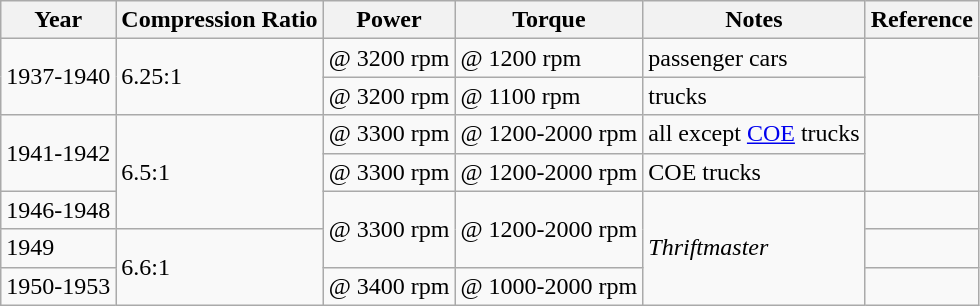<table class=wikitable>
<tr>
<th>Year</th>
<th>Compression Ratio</th>
<th>Power</th>
<th>Torque</th>
<th>Notes</th>
<th>Reference</th>
</tr>
<tr>
<td rowspan="2">1937-1940</td>
<td rowspan="2">6.25:1</td>
<td> @ 3200 rpm</td>
<td> @ 1200 rpm</td>
<td>passenger cars</td>
<td rowspan="2"></td>
</tr>
<tr>
<td> @ 3200 rpm</td>
<td> @ 1100 rpm</td>
<td>trucks</td>
</tr>
<tr>
<td rowspan="2">1941-1942</td>
<td rowspan="3">6.5:1</td>
<td> @ 3300 rpm</td>
<td> @ 1200-2000 rpm</td>
<td>all except <a href='#'>COE</a> trucks</td>
<td rowspan="2"></td>
</tr>
<tr>
<td> @ 3300 rpm</td>
<td> @ 1200-2000 rpm</td>
<td>COE trucks</td>
</tr>
<tr>
<td>1946-1948</td>
<td rowspan="2"> @ 3300 rpm</td>
<td rowspan="2"> @ 1200-2000 rpm</td>
<td rowspan="3"><em>Thriftmaster</em></td>
<td></td>
</tr>
<tr>
<td>1949</td>
<td rowspan="2">6.6:1</td>
<td></td>
</tr>
<tr>
<td>1950-1953</td>
<td> @ 3400 rpm</td>
<td> @ 1000-2000 rpm</td>
<td></td>
</tr>
</table>
